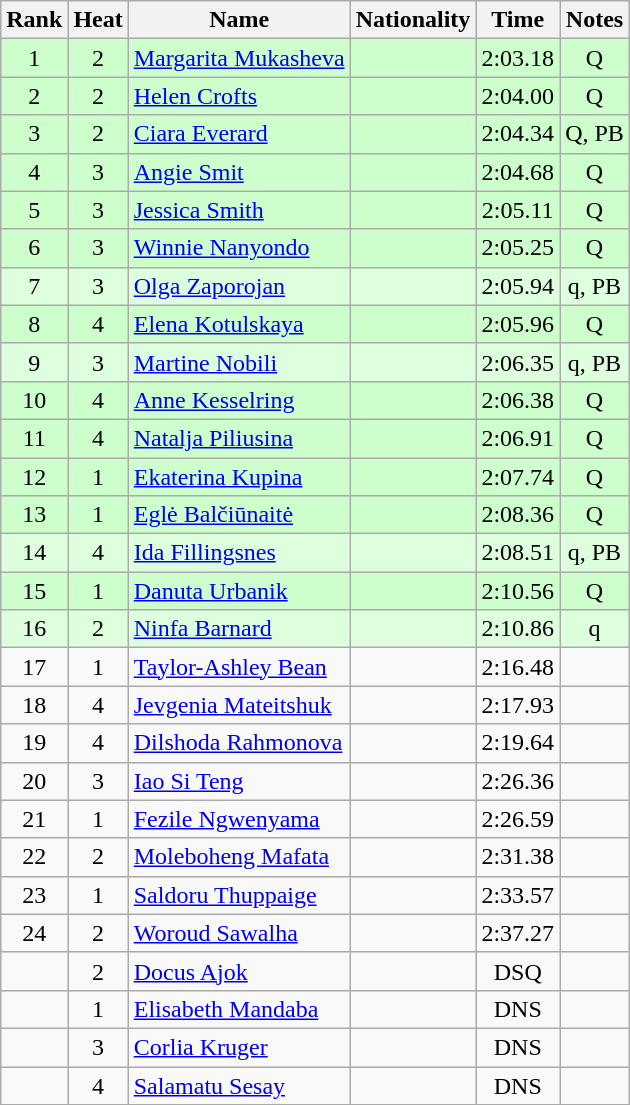<table class="wikitable sortable" style="text-align:center">
<tr>
<th>Rank</th>
<th>Heat</th>
<th>Name</th>
<th>Nationality</th>
<th>Time</th>
<th>Notes</th>
</tr>
<tr bgcolor=ccffcc>
<td>1</td>
<td>2</td>
<td align=left><a href='#'>Margarita Mukasheva</a></td>
<td align=left></td>
<td>2:03.18</td>
<td>Q</td>
</tr>
<tr bgcolor=ccffcc>
<td>2</td>
<td>2</td>
<td align=left><a href='#'>Helen Crofts</a></td>
<td align=left></td>
<td>2:04.00</td>
<td>Q</td>
</tr>
<tr bgcolor=ccffcc>
<td>3</td>
<td>2</td>
<td align=left><a href='#'>Ciara Everard</a></td>
<td align=left></td>
<td>2:04.34</td>
<td>Q, PB</td>
</tr>
<tr bgcolor=ccffcc>
<td>4</td>
<td>3</td>
<td align=left><a href='#'>Angie Smit</a></td>
<td align=left></td>
<td>2:04.68</td>
<td>Q</td>
</tr>
<tr bgcolor=ccffcc>
<td>5</td>
<td>3</td>
<td align=left><a href='#'>Jessica Smith</a></td>
<td align=left></td>
<td>2:05.11</td>
<td>Q</td>
</tr>
<tr bgcolor=ccffcc>
<td>6</td>
<td>3</td>
<td align=left><a href='#'>Winnie Nanyondo</a></td>
<td align=left></td>
<td>2:05.25</td>
<td>Q</td>
</tr>
<tr bgcolor=ddffdd>
<td>7</td>
<td>3</td>
<td align=left><a href='#'>Olga Zaporojan</a></td>
<td align=left></td>
<td>2:05.94</td>
<td>q, PB</td>
</tr>
<tr bgcolor=ccffcc>
<td>8</td>
<td>4</td>
<td align=left><a href='#'>Elena Kotulskaya</a></td>
<td align=left></td>
<td>2:05.96</td>
<td>Q</td>
</tr>
<tr bgcolor=ddffdd>
<td>9</td>
<td>3</td>
<td align=left><a href='#'>Martine Nobili</a></td>
<td align=left></td>
<td>2:06.35</td>
<td>q, PB</td>
</tr>
<tr bgcolor=ccffcc>
<td>10</td>
<td>4</td>
<td align=left><a href='#'>Anne Kesselring</a></td>
<td align=left></td>
<td>2:06.38</td>
<td>Q</td>
</tr>
<tr bgcolor=ccffcc>
<td>11</td>
<td>4</td>
<td align=left><a href='#'>Natalja Piliusina</a></td>
<td align=left></td>
<td>2:06.91</td>
<td>Q</td>
</tr>
<tr bgcolor=ccffcc>
<td>12</td>
<td>1</td>
<td align=left><a href='#'>Ekaterina Kupina</a></td>
<td align=left></td>
<td>2:07.74</td>
<td>Q</td>
</tr>
<tr bgcolor=ccffcc>
<td>13</td>
<td>1</td>
<td align=left><a href='#'>Eglė Balčiūnaitė</a></td>
<td align=left></td>
<td>2:08.36</td>
<td>Q</td>
</tr>
<tr bgcolor=ddffdd>
<td>14</td>
<td>4</td>
<td align=left><a href='#'>Ida Fillingsnes</a></td>
<td align=left></td>
<td>2:08.51</td>
<td>q, PB</td>
</tr>
<tr bgcolor=ccffcc>
<td>15</td>
<td>1</td>
<td align=left><a href='#'>Danuta Urbanik</a></td>
<td align=left></td>
<td>2:10.56</td>
<td>Q</td>
</tr>
<tr bgcolor=ddffdd>
<td>16</td>
<td>2</td>
<td align=left><a href='#'>Ninfa Barnard</a></td>
<td align=left></td>
<td>2:10.86</td>
<td>q</td>
</tr>
<tr>
<td>17</td>
<td>1</td>
<td align=left><a href='#'>Taylor-Ashley Bean</a></td>
<td align=left></td>
<td>2:16.48</td>
<td></td>
</tr>
<tr>
<td>18</td>
<td>4</td>
<td align=left><a href='#'>Jevgenia Mateitshuk</a></td>
<td align=left></td>
<td>2:17.93</td>
<td></td>
</tr>
<tr>
<td>19</td>
<td>4</td>
<td align=left><a href='#'>Dilshoda Rahmonova</a></td>
<td align=left></td>
<td>2:19.64</td>
<td></td>
</tr>
<tr>
<td>20</td>
<td>3</td>
<td align=left><a href='#'>Iao Si Teng</a></td>
<td align=left></td>
<td>2:26.36</td>
<td></td>
</tr>
<tr>
<td>21</td>
<td>1</td>
<td align=left><a href='#'>Fezile Ngwenyama</a></td>
<td align=left></td>
<td>2:26.59</td>
<td></td>
</tr>
<tr>
<td>22</td>
<td>2</td>
<td align=left><a href='#'>Moleboheng Mafata</a></td>
<td align=left></td>
<td>2:31.38</td>
<td></td>
</tr>
<tr>
<td>23</td>
<td>1</td>
<td align=left><a href='#'>Saldoru Thuppaige</a></td>
<td align=left></td>
<td>2:33.57</td>
<td></td>
</tr>
<tr>
<td>24</td>
<td>2</td>
<td align=left><a href='#'>Woroud Sawalha</a></td>
<td align=left></td>
<td>2:37.27</td>
<td></td>
</tr>
<tr>
<td></td>
<td>2</td>
<td align=left><a href='#'>Docus Ajok</a></td>
<td align=left></td>
<td>DSQ</td>
<td></td>
</tr>
<tr>
<td></td>
<td>1</td>
<td align=left><a href='#'>Elisabeth Mandaba</a></td>
<td align=left></td>
<td>DNS</td>
<td></td>
</tr>
<tr>
<td></td>
<td>3</td>
<td align=left><a href='#'>Corlia Kruger</a></td>
<td align=left></td>
<td>DNS</td>
<td></td>
</tr>
<tr>
<td></td>
<td>4</td>
<td align=left><a href='#'>Salamatu Sesay</a></td>
<td align=left></td>
<td>DNS</td>
<td></td>
</tr>
</table>
